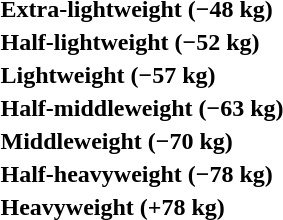<table>
<tr>
<th rowspan=2 style="text-align:left;">Extra-lightweight (−48 kg)</th>
<td rowspan=2></td>
<td rowspan=2></td>
<td></td>
</tr>
<tr>
<td></td>
</tr>
<tr>
<th rowspan=2 style="text-align:left;">Half-lightweight (−52 kg)</th>
<td rowspan=2></td>
<td rowspan=2></td>
<td></td>
</tr>
<tr>
<td></td>
</tr>
<tr>
<th rowspan=2 style="text-align:left;">Lightweight (−57 kg)</th>
<td rowspan=2></td>
<td rowspan=2></td>
<td></td>
</tr>
<tr>
<td></td>
</tr>
<tr>
<th rowspan=2 style="text-align:left;">Half-middleweight (−63 kg)</th>
<td rowspan=2></td>
<td rowspan=2></td>
<td></td>
</tr>
<tr>
<td></td>
</tr>
<tr>
<th rowspan=2 style="text-align:left;">Middleweight (−70 kg)</th>
<td rowspan=2></td>
<td rowspan=2></td>
<td></td>
</tr>
<tr>
<td></td>
</tr>
<tr>
<th rowspan=2 style="text-align:left;">Half-heavyweight (−78 kg)</th>
<td rowspan=2></td>
<td rowspan=2></td>
<td></td>
</tr>
<tr>
<td></td>
</tr>
<tr>
<th rowspan=2 style="text-align:left;">Heavyweight (+78 kg)</th>
<td rowspan=2></td>
<td rowspan=2></td>
<td></td>
</tr>
<tr>
<td></td>
</tr>
</table>
